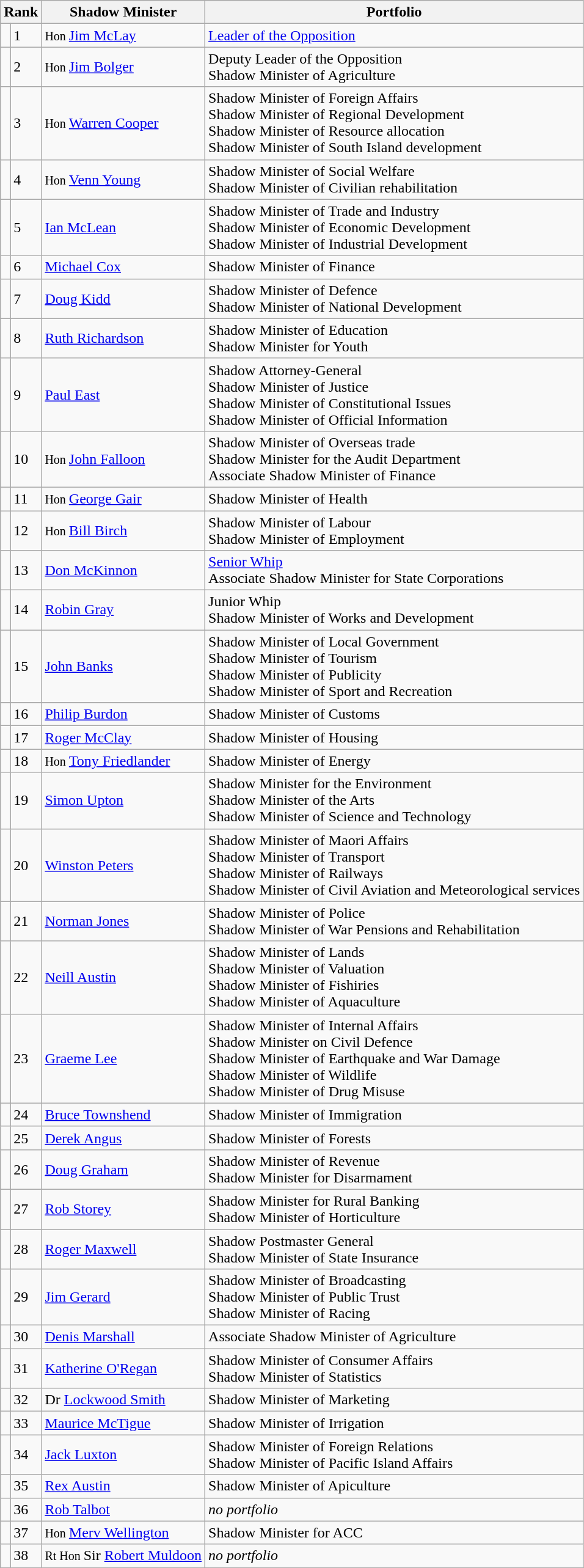<table class="wikitable">
<tr>
<th colspan="2">Rank</th>
<th>Shadow Minister</th>
<th>Portfolio</th>
</tr>
<tr>
<td bgcolor=></td>
<td>1</td>
<td><small>Hon </small><a href='#'>Jim McLay</a></td>
<td><a href='#'>Leader of the Opposition</a></td>
</tr>
<tr>
<td bgcolor=></td>
<td>2</td>
<td><small>Hon </small><a href='#'>Jim Bolger</a></td>
<td>Deputy Leader of the Opposition<br>Shadow Minister of Agriculture</td>
</tr>
<tr>
<td bgcolor=></td>
<td>3</td>
<td><small>Hon </small><a href='#'>Warren Cooper</a></td>
<td>Shadow Minister of Foreign Affairs<br>Shadow Minister of Regional Development<br>Shadow Minister of Resource allocation<br>Shadow Minister of South Island development</td>
</tr>
<tr>
<td bgcolor=></td>
<td>4</td>
<td><small>Hon </small><a href='#'>Venn Young</a></td>
<td>Shadow Minister of Social Welfare<br>Shadow Minister of Civilian rehabilitation</td>
</tr>
<tr>
<td bgcolor=></td>
<td>5</td>
<td><a href='#'>Ian McLean</a></td>
<td>Shadow Minister of Trade and Industry<br>Shadow Minister of Economic Development<br>Shadow Minister of Industrial Development</td>
</tr>
<tr>
<td bgcolor=></td>
<td>6</td>
<td><a href='#'>Michael Cox</a></td>
<td>Shadow Minister of Finance</td>
</tr>
<tr>
<td bgcolor=></td>
<td>7</td>
<td><a href='#'>Doug Kidd</a></td>
<td>Shadow Minister of Defence<br>Shadow Minister of National Development</td>
</tr>
<tr>
<td bgcolor=></td>
<td>8</td>
<td><a href='#'>Ruth Richardson</a></td>
<td>Shadow Minister of Education<br>Shadow Minister for Youth</td>
</tr>
<tr>
<td bgcolor=></td>
<td>9</td>
<td><a href='#'>Paul East</a></td>
<td>Shadow Attorney-General<br>Shadow Minister of Justice<br>Shadow Minister of Constitutional Issues<br>Shadow Minister of Official Information</td>
</tr>
<tr>
<td bgcolor=></td>
<td>10</td>
<td><small>Hon </small><a href='#'>John Falloon</a></td>
<td>Shadow Minister of Overseas trade<br>Shadow Minister for the Audit Department<br>Associate Shadow Minister of Finance</td>
</tr>
<tr>
<td bgcolor=></td>
<td>11</td>
<td><small>Hon </small><a href='#'>George Gair</a></td>
<td>Shadow Minister of Health</td>
</tr>
<tr>
<td bgcolor=></td>
<td>12</td>
<td><small>Hon </small><a href='#'>Bill Birch</a></td>
<td>Shadow Minister of Labour<br>Shadow Minister of Employment</td>
</tr>
<tr>
<td bgcolor=></td>
<td>13</td>
<td><a href='#'>Don McKinnon</a></td>
<td><a href='#'>Senior Whip</a><br>Associate Shadow Minister for State Corporations</td>
</tr>
<tr>
<td bgcolor=></td>
<td>14</td>
<td><a href='#'>Robin Gray</a></td>
<td>Junior Whip<br>Shadow Minister of Works and Development</td>
</tr>
<tr>
<td bgcolor=></td>
<td>15</td>
<td><a href='#'>John Banks</a></td>
<td>Shadow Minister of Local Government<br>Shadow Minister of Tourism<br>Shadow Minister of Publicity<br>Shadow Minister of Sport and Recreation</td>
</tr>
<tr>
<td bgcolor=></td>
<td>16</td>
<td><a href='#'>Philip Burdon</a></td>
<td>Shadow Minister of Customs</td>
</tr>
<tr>
<td bgcolor=></td>
<td>17</td>
<td><a href='#'>Roger McClay</a></td>
<td>Shadow Minister of Housing</td>
</tr>
<tr>
<td bgcolor=></td>
<td>18</td>
<td><small>Hon </small><a href='#'>Tony Friedlander</a></td>
<td>Shadow Minister of Energy</td>
</tr>
<tr>
<td bgcolor=></td>
<td>19</td>
<td><a href='#'>Simon Upton</a></td>
<td>Shadow Minister for the Environment<br>Shadow Minister of the Arts<br>Shadow Minister of Science and Technology</td>
</tr>
<tr>
<td bgcolor=></td>
<td>20</td>
<td><a href='#'>Winston Peters</a></td>
<td>Shadow Minister of Maori Affairs<br>Shadow Minister of Transport<br>Shadow Minister of Railways<br>Shadow Minister of Civil Aviation and Meteorological services</td>
</tr>
<tr>
<td bgcolor=></td>
<td>21</td>
<td><a href='#'>Norman Jones</a></td>
<td>Shadow Minister of Police<br>Shadow Minister of War Pensions and Rehabilitation</td>
</tr>
<tr>
<td bgcolor=></td>
<td>22</td>
<td><a href='#'>Neill Austin</a></td>
<td>Shadow Minister of Lands<br>Shadow Minister of Valuation<br>Shadow Minister of Fishiries<br>Shadow Minister of Aquaculture</td>
</tr>
<tr>
<td bgcolor=></td>
<td>23</td>
<td><a href='#'>Graeme Lee</a></td>
<td>Shadow Minister of Internal Affairs<br>Shadow Minister on Civil Defence<br>Shadow Minister of Earthquake and War Damage<br>Shadow Minister of Wildlife<br>Shadow Minister of Drug Misuse</td>
</tr>
<tr>
<td bgcolor=></td>
<td>24</td>
<td><a href='#'>Bruce Townshend</a></td>
<td>Shadow Minister of Immigration</td>
</tr>
<tr>
<td bgcolor=></td>
<td>25</td>
<td><a href='#'>Derek Angus</a></td>
<td>Shadow Minister of Forests</td>
</tr>
<tr>
<td bgcolor=></td>
<td>26</td>
<td><a href='#'>Doug Graham</a></td>
<td>Shadow Minister of Revenue<br>Shadow Minister for Disarmament</td>
</tr>
<tr>
<td bgcolor=></td>
<td>27</td>
<td><a href='#'>Rob Storey</a></td>
<td>Shadow Minister for Rural Banking<br>Shadow Minister of Horticulture</td>
</tr>
<tr>
<td bgcolor=></td>
<td>28</td>
<td><a href='#'>Roger Maxwell</a></td>
<td>Shadow Postmaster General<br>Shadow Minister of State Insurance</td>
</tr>
<tr>
<td bgcolor=></td>
<td>29</td>
<td><a href='#'>Jim Gerard</a></td>
<td>Shadow Minister of Broadcasting<br>Shadow Minister of Public Trust<br>Shadow Minister of Racing</td>
</tr>
<tr>
<td bgcolor=></td>
<td>30</td>
<td><a href='#'>Denis Marshall</a></td>
<td>Associate Shadow Minister of Agriculture</td>
</tr>
<tr>
<td bgcolor=></td>
<td>31</td>
<td><a href='#'>Katherine O'Regan</a></td>
<td>Shadow Minister of Consumer Affairs<br>Shadow Minister of Statistics</td>
</tr>
<tr>
<td bgcolor=></td>
<td>32</td>
<td>Dr <a href='#'>Lockwood Smith</a></td>
<td>Shadow Minister of Marketing</td>
</tr>
<tr>
<td bgcolor=></td>
<td>33</td>
<td><a href='#'>Maurice McTigue</a></td>
<td>Shadow Minister of Irrigation</td>
</tr>
<tr>
<td bgcolor=></td>
<td>34</td>
<td><a href='#'>Jack Luxton</a></td>
<td>Shadow Minister of Foreign Relations<br>Shadow Minister of Pacific Island Affairs</td>
</tr>
<tr>
<td bgcolor=></td>
<td>35</td>
<td><a href='#'>Rex Austin</a></td>
<td>Shadow Minister of Apiculture</td>
</tr>
<tr>
<td bgcolor=></td>
<td>36</td>
<td><a href='#'>Rob Talbot</a></td>
<td><em>no portfolio</em></td>
</tr>
<tr>
<td bgcolor=></td>
<td>37</td>
<td><small>Hon </small><a href='#'>Merv Wellington</a></td>
<td>Shadow Minister for ACC</td>
</tr>
<tr>
<td bgcolor=></td>
<td>38</td>
<td><small>Rt Hon </small>Sir <a href='#'>Robert Muldoon</a></td>
<td><em>no portfolio</em></td>
</tr>
<tr>
</tr>
</table>
